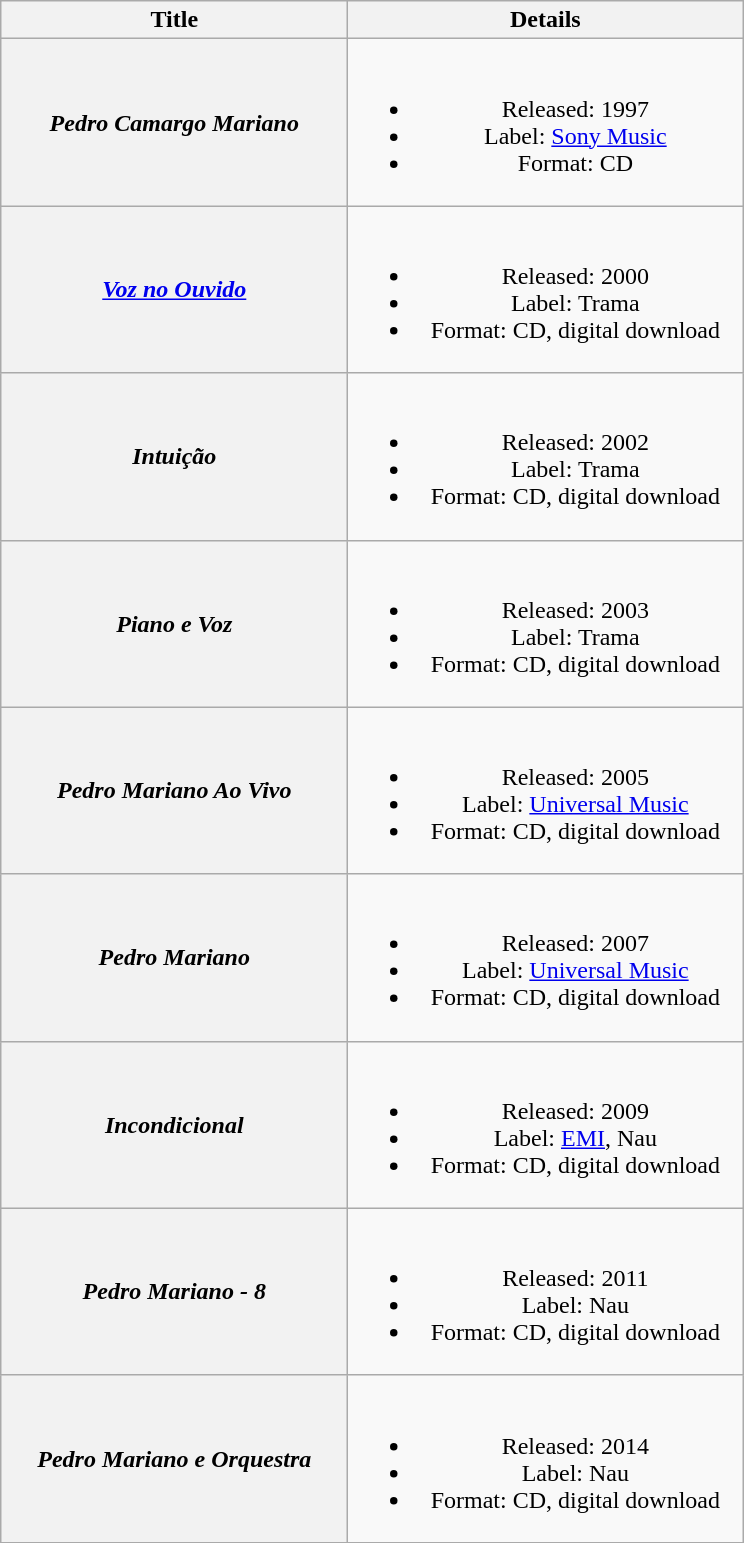<table class="wikitable plainrowheaders" style="text-align:center;">
<tr>
<th scope="col" style="width:14em;">Title</th>
<th scope="col" style="width:16em;">Details</th>
</tr>
<tr>
<th scope="row"><em>Pedro Camargo Mariano </em></th>
<td><br><ul><li>Released: 1997</li><li>Label: <a href='#'>Sony Music</a></li><li>Format: CD</li></ul></td>
</tr>
<tr>
<th scope="row"><em><a href='#'>Voz no Ouvido</a></em></th>
<td><br><ul><li>Released: 2000</li><li>Label: Trama</li><li>Format: CD, digital download</li></ul></td>
</tr>
<tr>
<th scope="row"><em>Intuição</em></th>
<td><br><ul><li>Released: 2002</li><li>Label: Trama</li><li>Format: CD, digital download</li></ul></td>
</tr>
<tr>
<th scope="row"><em>Piano e Voz</em></th>
<td><br><ul><li>Released: 2003</li><li>Label: Trama</li><li>Format: CD, digital download</li></ul></td>
</tr>
<tr>
<th scope="row"><em>Pedro Mariano Ao Vivo</em></th>
<td><br><ul><li>Released: 2005</li><li>Label: <a href='#'>Universal Music</a></li><li>Format: CD, digital download</li></ul></td>
</tr>
<tr>
<th scope="row"><em>Pedro Mariano</em></th>
<td><br><ul><li>Released: 2007</li><li>Label: <a href='#'>Universal Music</a></li><li>Format: CD, digital download</li></ul></td>
</tr>
<tr>
<th scope="row"><em>Incondicional </em></th>
<td><br><ul><li>Released: 2009</li><li>Label: <a href='#'>EMI</a>, Nau</li><li>Format: CD, digital download</li></ul></td>
</tr>
<tr>
<th scope="row"><em>Pedro Mariano - 8</em></th>
<td><br><ul><li>Released: 2011</li><li>Label: Nau</li><li>Format: CD, digital download</li></ul></td>
</tr>
<tr>
<th scope="row"><em>Pedro Mariano e Orquestra </em></th>
<td><br><ul><li>Released: 2014</li><li>Label: Nau</li><li>Format: CD, digital download</li></ul></td>
</tr>
</table>
